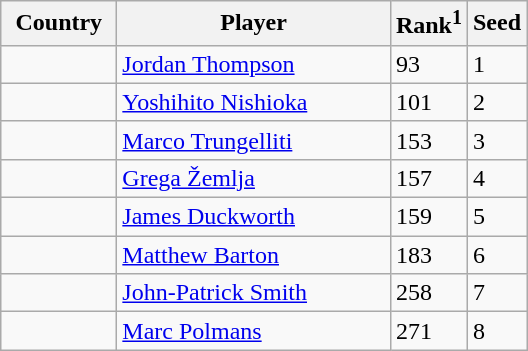<table class="sortable wikitable">
<tr>
<th width="70">Country</th>
<th width="175">Player</th>
<th>Rank<sup>1</sup></th>
<th>Seed</th>
</tr>
<tr>
<td></td>
<td><a href='#'>Jordan Thompson</a></td>
<td>93</td>
<td>1</td>
</tr>
<tr>
<td></td>
<td><a href='#'>Yoshihito Nishioka</a></td>
<td>101</td>
<td>2</td>
</tr>
<tr>
<td></td>
<td><a href='#'>Marco Trungelliti</a></td>
<td>153</td>
<td>3</td>
</tr>
<tr>
<td></td>
<td><a href='#'>Grega Žemlja</a></td>
<td>157</td>
<td>4</td>
</tr>
<tr>
<td></td>
<td><a href='#'>James Duckworth</a></td>
<td>159</td>
<td>5</td>
</tr>
<tr>
<td></td>
<td><a href='#'>Matthew Barton</a></td>
<td>183</td>
<td>6</td>
</tr>
<tr>
<td></td>
<td><a href='#'>John-Patrick Smith</a></td>
<td>258</td>
<td>7</td>
</tr>
<tr>
<td></td>
<td><a href='#'>Marc Polmans</a></td>
<td>271</td>
<td>8</td>
</tr>
</table>
